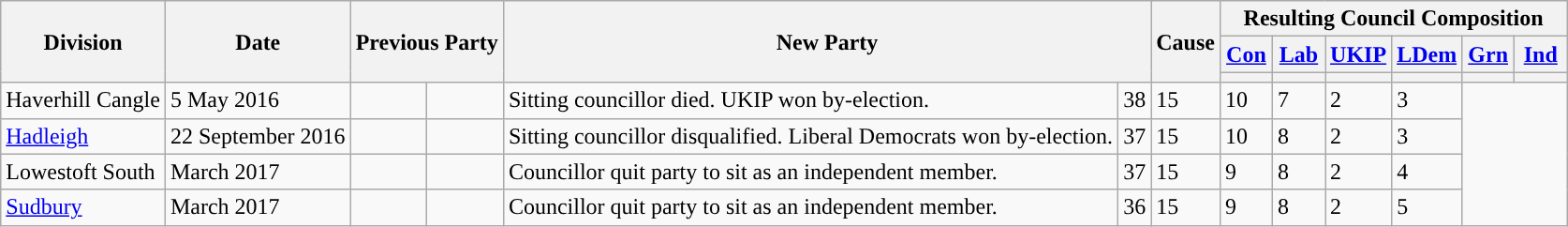<table class="wikitable">
<tr>
<th ! rowspan="3">Division</th>
<th ! rowspan="3">Date</th>
<th ! rowspan=3 colspan=2>Previous Party</th>
<th ! rowspan=3 colspan=2>New Party</th>
<th ! rowspan="3">Cause</th>
<th ! colspan="6">Resulting Council Composition</th>
</tr>
<tr>
<th style="width:30px;" class="unsortable"><a href='#'>Con</a></th>
<th style="width:30px;" class="unsortable"><a href='#'>Lab</a></th>
<th style="width:30px;" class="unsortable"><a href='#'>UKIP</a></th>
<th style="width:30px;" class="unsortable"><a href='#'>LDem</a></th>
<th style="width:30px;" class="unsortable"><a href='#'>Grn</a></th>
<th style="width:30px;" class="unsortable"><a href='#'>Ind</a></th>
</tr>
<tr>
<th class="unsortable" style="color:inherit;background:"></th>
<th class="unsortable" style="color:inherit;background:"></th>
<th class="unsortable" style="color:inherit;background:"></th>
<th class="unsortable" style="color:inherit;background:"></th>
<th class="unsortable" style="color:inherit;background:"></th>
<th class="unsortable" style="color:inherit;background:"></th>
</tr>
<tr>
<td>Haverhill Cangle</td>
<td>5 May 2016</td>
<td></td>
<td></td>
<td>Sitting councillor died. UKIP won by-election.</td>
<td>38</td>
<td>15</td>
<td>10</td>
<td>7</td>
<td>2</td>
<td>3</td>
</tr>
<tr>
<td><a href='#'>Hadleigh</a></td>
<td>22 September 2016</td>
<td></td>
<td></td>
<td>Sitting councillor disqualified. Liberal Democrats won by-election.</td>
<td>37</td>
<td>15</td>
<td>10</td>
<td>8</td>
<td>2</td>
<td>3</td>
</tr>
<tr>
<td>Lowestoft South</td>
<td>March 2017</td>
<td></td>
<td></td>
<td>Councillor quit party to sit as an independent member.</td>
<td>37</td>
<td>15</td>
<td>9</td>
<td>8</td>
<td>2</td>
<td>4</td>
</tr>
<tr>
<td><a href='#'>Sudbury</a></td>
<td>March 2017</td>
<td></td>
<td></td>
<td>Councillor quit party to sit as an independent member.</td>
<td>36</td>
<td>15</td>
<td>9</td>
<td>8</td>
<td>2</td>
<td>5</td>
</tr>
</table>
